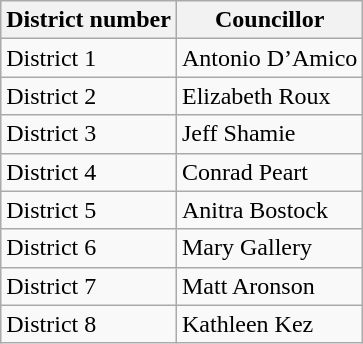<table class="wikitable">
<tr>
<th>District number</th>
<th>Councillor</th>
</tr>
<tr>
<td>District 1</td>
<td>Antonio D’Amico</td>
</tr>
<tr>
<td>District 2</td>
<td>Elizabeth Roux</td>
</tr>
<tr>
<td>District 3</td>
<td>Jeff Shamie</td>
</tr>
<tr>
<td>District 4</td>
<td>Conrad Peart</td>
</tr>
<tr>
<td>District 5</td>
<td>Anitra Bostock</td>
</tr>
<tr>
<td>District 6</td>
<td>Mary Gallery</td>
</tr>
<tr>
<td>District 7</td>
<td>Matt Aronson</td>
</tr>
<tr>
<td>District 8</td>
<td>Kathleen Kez</td>
</tr>
</table>
